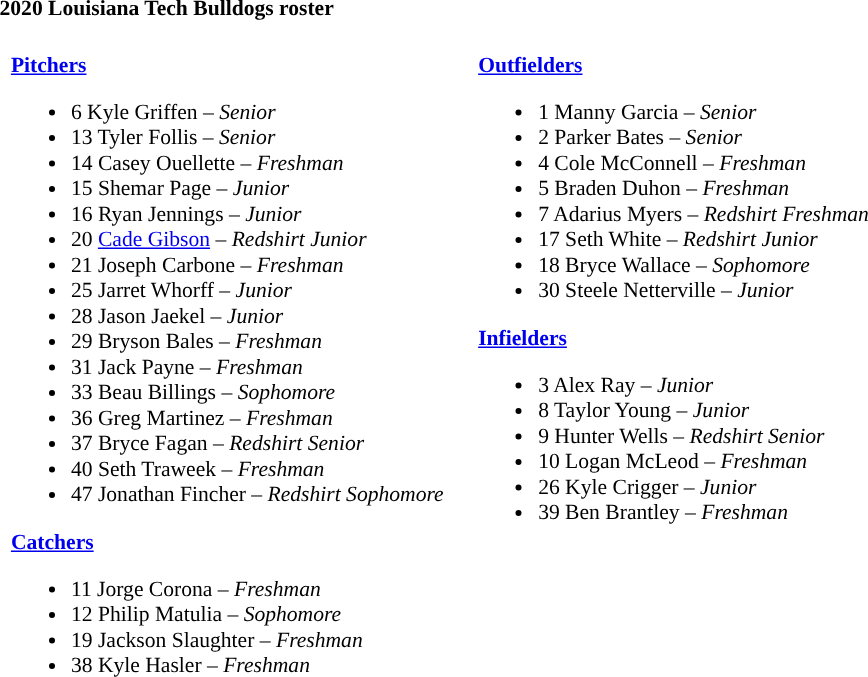<table class="toccolours" style="text-align: left; font-size:90%;">
<tr>
<th colspan="9">2020 Louisiana Tech Bulldogs roster</th>
</tr>
<tr>
<td width="03"> </td>
<td valign="top"><br><strong><a href='#'>Pitchers</a></strong><ul><li>6 Kyle Griffen – <em>Senior</em></li><li>13 Tyler Follis – <em>Senior</em></li><li>14 Casey Ouellette – <em>Freshman</em></li><li>15 Shemar Page – <em>Junior</em></li><li>16 Ryan Jennings – <em>Junior</em></li><li>20 <a href='#'>Cade Gibson</a> – <em>Redshirt Junior</em></li><li>21 Joseph Carbone – <em>Freshman</em></li><li>25 Jarret Whorff – <em>Junior</em></li><li>28 Jason Jaekel – <em>Junior</em></li><li>29 Bryson Bales – <em>Freshman</em></li><li>31 Jack Payne – <em>Freshman</em></li><li>33 Beau Billings – <em>Sophomore</em></li><li>36 Greg Martinez – <em>Freshman</em></li><li>37 Bryce Fagan – <em>Redshirt Senior</em></li><li>40 Seth Traweek – <em>Freshman</em></li><li>47 Jonathan Fincher – <em>Redshirt Sophomore</em></li></ul><strong><a href='#'>Catchers</a></strong><ul><li>11 Jorge Corona – <em>Freshman</em></li><li>12 Philip Matulia – <em>Sophomore</em></li><li>19 Jackson Slaughter – <em>Freshman</em></li><li>38 Kyle Hasler – <em>Freshman</em></li></ul></td>
<td width="15"> </td>
<td valign="top"><br><strong><a href='#'>Outfielders</a></strong><ul><li>1 Manny Garcia – <em>Senior</em></li><li>2 Parker Bates – <em>Senior</em></li><li>4 Cole McConnell – <em>Freshman</em></li><li>5 Braden Duhon – <em>Freshman</em></li><li>7 Adarius Myers – <em>Redshirt Freshman</em></li><li>17 Seth White – <em>Redshirt Junior</em></li><li>18 Bryce Wallace – <em>Sophomore</em></li><li>30 Steele Netterville – <em>Junior</em></li></ul><strong><a href='#'>Infielders</a></strong><ul><li>3 Alex Ray – <em>Junior</em></li><li>8 Taylor Young – <em>Junior</em></li><li>9 Hunter Wells – <em>Redshirt Senior</em></li><li>10 Logan McLeod – <em>Freshman</em></li><li>26 Kyle Crigger – <em>Junior</em></li><li>39 Ben Brantley – <em>Freshman</em></li></ul></td>
</tr>
</table>
